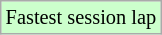<table class="wikitable sortable" style="font-size: 85%;">
<tr style="background:#ccffcc;">
<td>Fastest session lap</td>
</tr>
</table>
